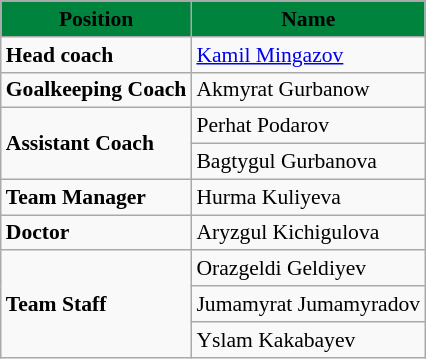<table class="wikitable" style="font-size:90%;">
<tr>
<th style="background-color:#00843D;"><span>Position</span></th>
<th style="background-color:#00843D;"><span>Name</span></th>
</tr>
<tr>
<td><strong>Head coach</strong></td>
<td align="left"> <a href='#'>Kamil Mingazov</a></td>
</tr>
<tr>
<td><strong>Goalkeeping Coach</strong></td>
<td align="left"> Akmyrat Gurbanow</td>
</tr>
<tr>
<td rowspan=2><strong>Assistant Coach</strong></td>
<td align="left"> Perhat Podarov</td>
</tr>
<tr>
<td align="left"> Bagtygul Gurbanova</td>
</tr>
<tr>
<td><strong>Team Manager</strong></td>
<td align="left"> Hurma Kuliyeva</td>
</tr>
<tr>
<td><strong>Doctor</strong></td>
<td align="left"> Aryzgul Kichigulova</td>
</tr>
<tr>
<td rowspan=3><strong>Team Staff</strong></td>
<td align="left"> Orazgeldi Geldiyev</td>
</tr>
<tr>
<td align="left"> Jumamyrat Jumamyradov</td>
</tr>
<tr>
<td align="left"> Yslam Kakabayev</td>
</tr>
</table>
